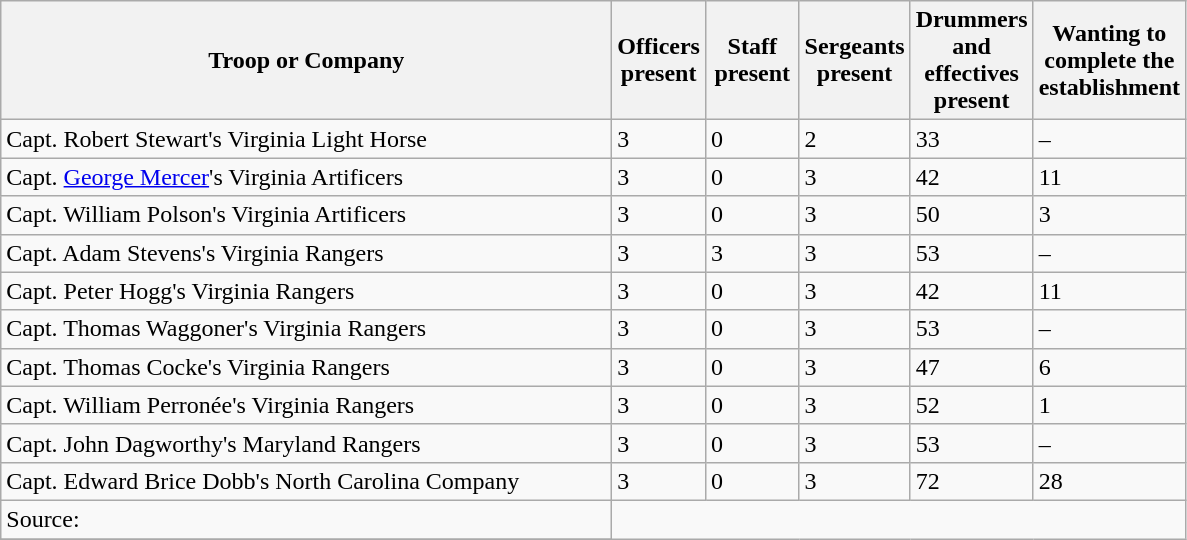<table class="wikitable">
<tr>
<th align="left" width="400">Troop or Company</th>
<th align="left" width="55">Officers present</th>
<th align="left" width="55">Staff present</th>
<th align="left" width="55">Sergeants present</th>
<th align="left" width="55">Drummers and effectives present</th>
<th align="left" width="55">Wanting to complete the establishment</th>
</tr>
<tr>
<td>Capt. Robert Stewart's Virginia Light Horse</td>
<td>3</td>
<td>0</td>
<td>2</td>
<td>33</td>
<td>–</td>
</tr>
<tr>
<td>Capt. <a href='#'>George Mercer</a>'s Virginia Artificers</td>
<td>3</td>
<td>0</td>
<td>3</td>
<td>42</td>
<td>11</td>
</tr>
<tr>
<td>Capt. William Polson's Virginia Artificers</td>
<td>3</td>
<td>0</td>
<td>3</td>
<td>50</td>
<td>3</td>
</tr>
<tr>
<td>Capt. Adam Stevens's Virginia Rangers</td>
<td>3</td>
<td>3</td>
<td>3</td>
<td>53</td>
<td>–</td>
</tr>
<tr>
<td>Capt. Peter Hogg's Virginia Rangers</td>
<td>3</td>
<td>0</td>
<td>3</td>
<td>42</td>
<td>11</td>
</tr>
<tr>
<td>Capt. Thomas Waggoner's Virginia Rangers</td>
<td>3</td>
<td>0</td>
<td>3</td>
<td>53</td>
<td>–</td>
</tr>
<tr>
<td>Capt. Thomas Cocke's Virginia Rangers</td>
<td>3</td>
<td>0</td>
<td>3</td>
<td>47</td>
<td>6</td>
</tr>
<tr>
<td>Capt. William Perronée's Virginia Rangers</td>
<td>3</td>
<td>0</td>
<td>3</td>
<td>52</td>
<td>1</td>
</tr>
<tr>
<td>Capt. John Dagworthy's Maryland Rangers</td>
<td>3</td>
<td>0</td>
<td>3</td>
<td>53</td>
<td>–</td>
</tr>
<tr>
<td>Capt. Edward Brice Dobb's North Carolina Company</td>
<td>3</td>
<td>0</td>
<td>3</td>
<td>72</td>
<td>28</td>
</tr>
<tr>
<td>Source:</td>
</tr>
<tr>
</tr>
</table>
